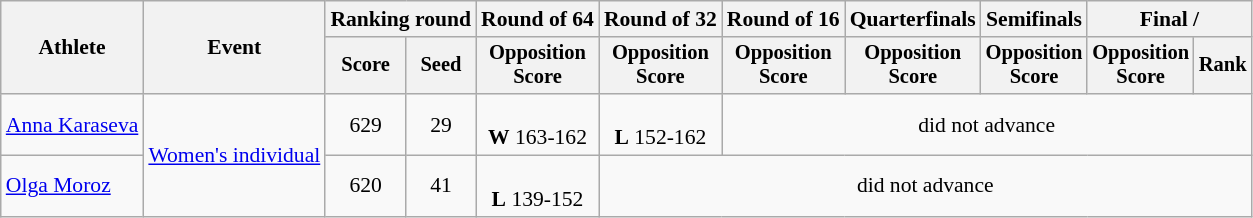<table class="wikitable" style="font-size:90%">
<tr>
<th rowspan="2">Athlete</th>
<th rowspan="2">Event</th>
<th colspan="2">Ranking round</th>
<th>Round of 64</th>
<th>Round of 32</th>
<th>Round of 16</th>
<th>Quarterfinals</th>
<th>Semifinals</th>
<th colspan="2">Final / </th>
</tr>
<tr style="font-size:95%">
<th>Score</th>
<th>Seed</th>
<th>Opposition<br>Score</th>
<th>Opposition<br>Score</th>
<th>Opposition<br>Score</th>
<th>Opposition<br>Score</th>
<th>Opposition<br>Score</th>
<th>Opposition<br>Score</th>
<th>Rank</th>
</tr>
<tr>
<td align=left><a href='#'>Anna Karaseva</a></td>
<td align=left rowspan=2><a href='#'>Women's individual</a></td>
<td align=center>629</td>
<td align=center>29</td>
<td align=center><br><strong>W</strong> 163-162</td>
<td align=center><br><strong>L</strong> 152-162</td>
<td align=center colspan=5>did not advance</td>
</tr>
<tr>
<td align=left><a href='#'>Olga Moroz</a></td>
<td align=center>620</td>
<td align=center>41</td>
<td align=center><br><strong>L</strong> 139-152</td>
<td align=center colspan=6>did not advance</td>
</tr>
</table>
